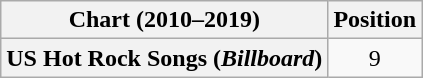<table class="wikitable plainrowheaders" style="text-align:center">
<tr>
<th scope="col">Chart (2010–2019)</th>
<th scope="col">Position</th>
</tr>
<tr>
<th scope="row">US Hot Rock Songs (<em>Billboard</em>)</th>
<td>9</td>
</tr>
</table>
